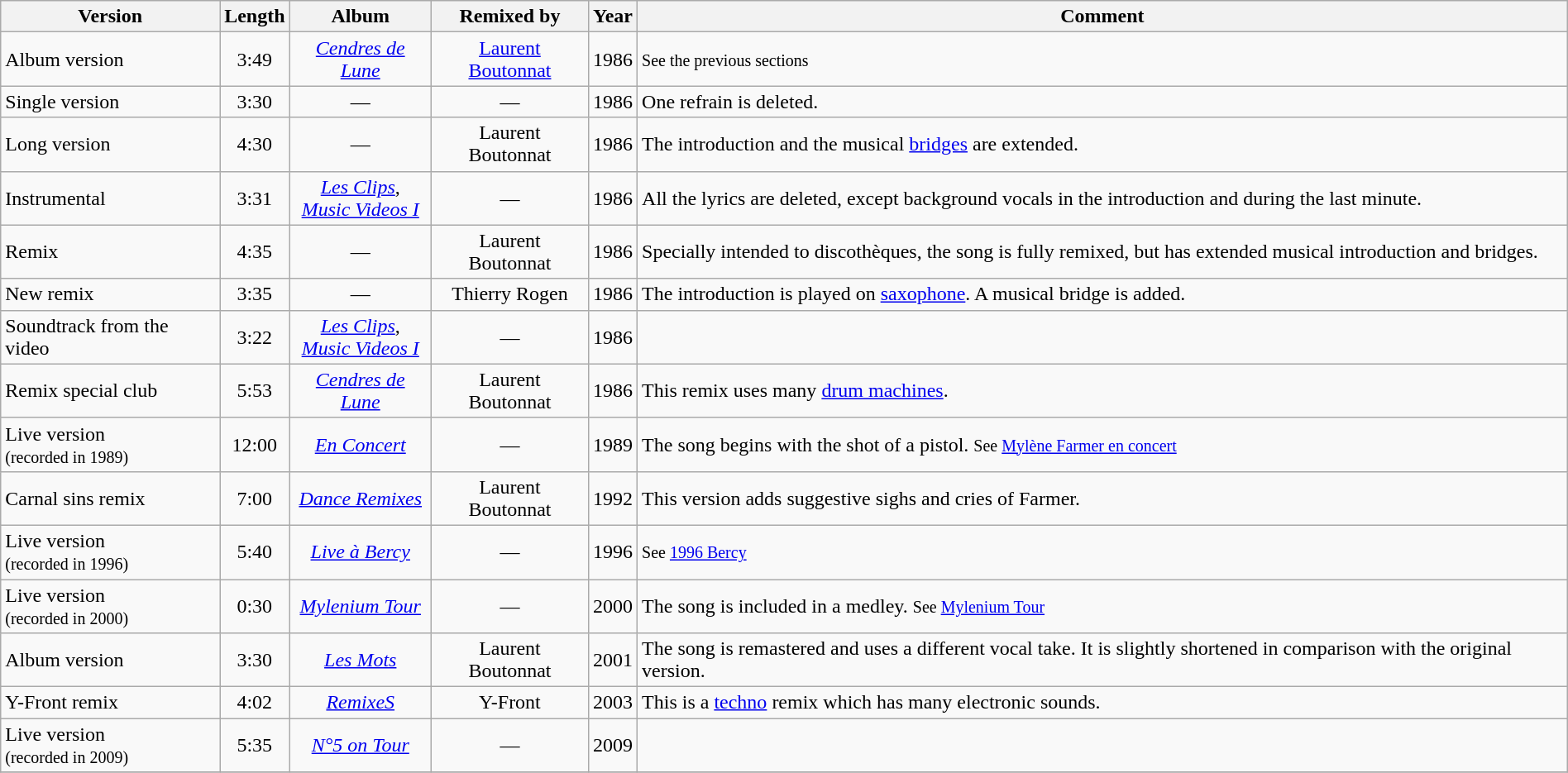<table class="wikitable sortable" width="100%" border="1">
<tr>
<th>Version</th>
<th>Length</th>
<th>Album</th>
<th>Remixed by</th>
<th>Year</th>
<th>Comment</th>
</tr>
<tr>
<td>Album version</td>
<td align="center">3:49</td>
<td align="center"><em><a href='#'>Cendres de Lune</a></em></td>
<td align="center"><a href='#'>Laurent Boutonnat</a></td>
<td align="center">1986</td>
<td><small>See the previous sections</small></td>
</tr>
<tr>
<td>Single version</td>
<td align="center">3:30</td>
<td align="center">—</td>
<td align="center">—</td>
<td align="center">1986</td>
<td>One refrain is deleted.</td>
</tr>
<tr>
<td>Long version</td>
<td align="center">4:30</td>
<td align="center">—</td>
<td align="center">Laurent Boutonnat</td>
<td align="center">1986</td>
<td>The introduction and the musical <a href='#'>bridges</a> are extended.</td>
</tr>
<tr>
<td>Instrumental</td>
<td align="center">3:31</td>
<td align="center"><em><a href='#'>Les Clips</a></em>, <br><em><a href='#'>Music Videos I</a></em></td>
<td align="center">—</td>
<td align="center">1986</td>
<td>All the lyrics are deleted, except background vocals in the introduction and during the last minute.</td>
</tr>
<tr>
<td>Remix</td>
<td align="center">4:35</td>
<td align="center">—</td>
<td align="center">Laurent Boutonnat</td>
<td align="center">1986</td>
<td>Specially intended to discothèques, the song is fully remixed, but has extended musical introduction and bridges.</td>
</tr>
<tr>
<td>New remix</td>
<td align="center">3:35</td>
<td align="center">—</td>
<td align="center">Thierry Rogen</td>
<td align="center">1986</td>
<td>The introduction is played on <a href='#'>saxophone</a>. A musical bridge is added.</td>
</tr>
<tr>
<td>Soundtrack from the video</td>
<td align="center">3:22</td>
<td align="center"><em><a href='#'>Les Clips</a></em>, <br><em><a href='#'>Music Videos I</a></em></td>
<td align="center">—</td>
<td align="center">1986</td>
<td></td>
</tr>
<tr>
<td>Remix special club</td>
<td align="center">5:53</td>
<td align="center"><em><a href='#'>Cendres de Lune</a></em></td>
<td align="center">Laurent Boutonnat</td>
<td align="center">1986</td>
<td>This remix uses many <a href='#'>drum machines</a>.</td>
</tr>
<tr>
<td>Live version <br><small>(recorded in 1989)</small></td>
<td align="center">12:00</td>
<td align="center"><em><a href='#'>En Concert</a></em></td>
<td align="center">—</td>
<td align="center">1989</td>
<td>The song begins with the shot of a pistol. <small>See <a href='#'>Mylène Farmer en concert</a></small></td>
</tr>
<tr>
<td>Carnal sins remix</td>
<td align="center">7:00</td>
<td align="center"><em><a href='#'>Dance Remixes</a></em></td>
<td align="center">Laurent Boutonnat</td>
<td align="center">1992</td>
<td>This version adds suggestive sighs and cries of Farmer.</td>
</tr>
<tr>
<td>Live version <br><small>(recorded in 1996)</small></td>
<td align="center">5:40</td>
<td align="center"><em><a href='#'>Live à Bercy</a></em></td>
<td align="center">—</td>
<td align="center">1996</td>
<td><small>See <a href='#'>1996 Bercy</a></small></td>
</tr>
<tr>
<td>Live version <br><small>(recorded in 2000)</small></td>
<td align="center">0:30</td>
<td align="center"><em><a href='#'>Mylenium Tour</a></em></td>
<td align="center">—</td>
<td align="center">2000</td>
<td>The song is included in a medley. <small>See <a href='#'>Mylenium Tour</a></small></td>
</tr>
<tr>
<td>Album version</td>
<td align="center">3:30</td>
<td align="center"><em><a href='#'>Les Mots</a></em></td>
<td align="center">Laurent Boutonnat</td>
<td align="center">2001</td>
<td>The song is remastered and uses a different vocal take. It is slightly shortened in comparison with the original version.</td>
</tr>
<tr>
<td>Y-Front remix</td>
<td align="center">4:02</td>
<td align="center"><em><a href='#'>RemixeS</a></em></td>
<td align="center">Y-Front</td>
<td align="center">2003</td>
<td>This is a <a href='#'>techno</a> remix which has many electronic sounds.</td>
</tr>
<tr>
<td>Live version <br><small>(recorded in 2009)</small></td>
<td align="center">5:35</td>
<td align="center"><em><a href='#'>N°5 on Tour</a></em></td>
<td align="center">—</td>
<td align="center">2009</td>
<td></td>
</tr>
<tr>
</tr>
</table>
